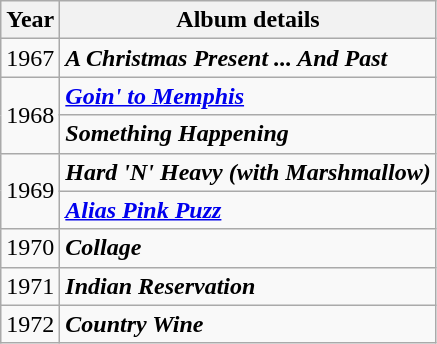<table class="wikitable">
<tr>
<th>Year</th>
<th>Album details</th>
</tr>
<tr>
<td>1967</td>
<td><strong><em>A Christmas Present ... And Past</em></strong></td>
</tr>
<tr>
<td rowspan="2">1968</td>
<td><strong><em><a href='#'>Goin' to Memphis</a></em></strong></td>
</tr>
<tr>
<td><strong><em>Something Happening</em></strong></td>
</tr>
<tr>
<td rowspan="2">1969</td>
<td><strong><em>Hard 'N' Heavy (with Marshmallow)</em></strong></td>
</tr>
<tr>
<td><strong><em><a href='#'>Alias Pink Puzz</a></em></strong></td>
</tr>
<tr>
<td>1970</td>
<td><strong><em>Collage</em></strong></td>
</tr>
<tr>
<td>1971</td>
<td><strong><em>Indian Reservation</em></strong></td>
</tr>
<tr>
<td>1972</td>
<td><strong><em>Country Wine</em></strong></td>
</tr>
</table>
